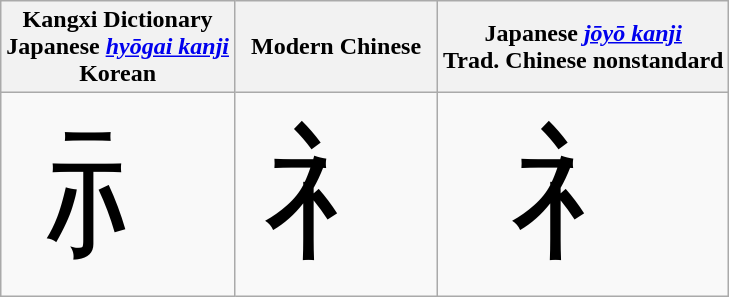<table class="wikitable" style="text-align: center;">
<tr>
<th>Kangxi Dictionary<br>Japanese <em><a href='#'>hyōgai kanji</a></em><br>Korean</th>
<th>Modern Chinese</th>
<th>Japanese <em><a href='#'>jōyō kanji</a></em><br>Trad. Chinese nonstandard</th>
</tr>
<tr style="font-size:6em;font-family:serif;line-height:100%;">
<td lang="zh-tw">⺬</td>
<td lang="zh-cn">礻</td>
<td lang="ja">礻</td>
</tr>
</table>
